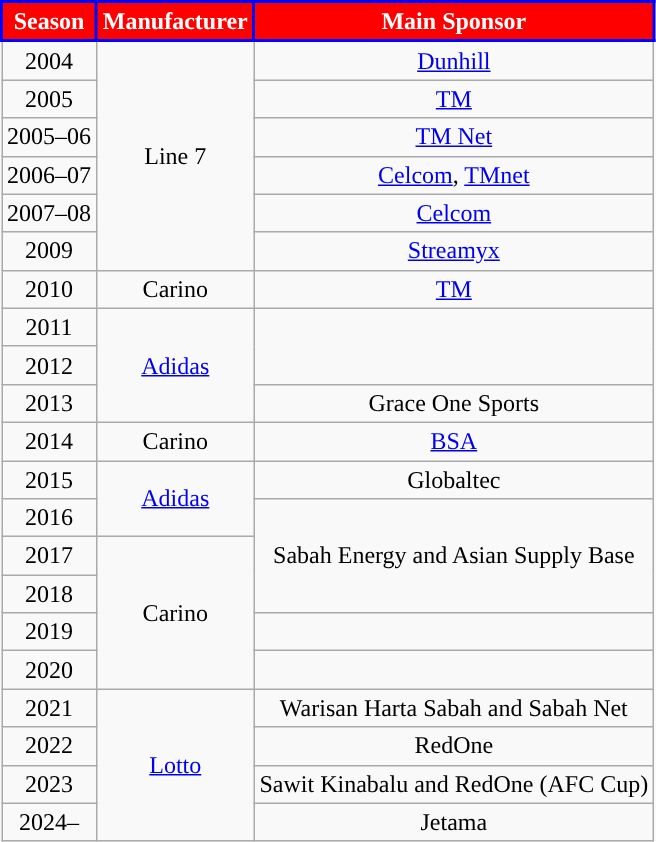<table class="wikitable" style="text-align:center;margin-left:1em">
<tr>
<th style="background:red; color:white; border:2px solid blue;">Season</th>
<th style="background:red; color:white; border:2px solid blue;">Manufacturer</th>
<th style="background:red; color:white; border:2px solid blue;">Main Sponsor</th>
</tr>
<tr>
<td>2004</td>
<td rowspan=6> Line 7</td>
<td><a href='#'>Dunhill</a></td>
</tr>
<tr>
<td>2005</td>
<td><a href='#'>TM</a></td>
</tr>
<tr>
<td>2005–06</td>
<td><a href='#'>TM Net</a></td>
</tr>
<tr>
<td>2006–07</td>
<td><a href='#'>Celcom</a>, <a href='#'>TMnet</a></td>
</tr>
<tr>
<td>2007–08</td>
<td><a href='#'>Celcom</a></td>
</tr>
<tr>
<td>2009</td>
<td><a href='#'>Streamyx</a></td>
</tr>
<tr>
<td>2010</td>
<td> Carino</td>
<td><a href='#'>TM</a></td>
</tr>
<tr>
<td>2011</td>
<td rowspan=3> <a href='#'>Adidas</a></td>
<td rowspan=2></td>
</tr>
<tr>
<td>2012</td>
</tr>
<tr>
<td>2013</td>
<td>Grace One Sports</td>
</tr>
<tr>
<td>2014</td>
<td> Carino</td>
<td><a href='#'>BSA</a></td>
</tr>
<tr>
<td>2015</td>
<td rowspan=2> <a href='#'>Adidas</a></td>
<td>Globaltec</td>
</tr>
<tr>
<td>2016</td>
<td rowspan=3>Sabah Energy and Asian Supply Base</td>
</tr>
<tr>
<td>2017</td>
<td rowspan=4> Carino</td>
</tr>
<tr>
<td>2018</td>
</tr>
<tr>
<td>2019</td>
<td></td>
</tr>
<tr>
<td>2020</td>
<td></td>
</tr>
<tr>
<td>2021</td>
<td rowspan=4> <a href='#'>Lotto</a></td>
<td>Warisan Harta Sabah and Sabah Net</td>
</tr>
<tr>
<td>2022</td>
<td>RedOne</td>
</tr>
<tr>
<td>2023</td>
<td>Sawit Kinabalu and RedOne (AFC Cup)</td>
</tr>
<tr>
<td>2024–</td>
<td>Jetama</td>
</tr>
</table>
